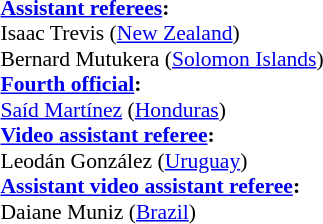<table width=50% style="font-size:90%">
<tr>
<td><br><strong><a href='#'>Assistant referees</a>:</strong>
<br>Isaac Trevis (<a href='#'>New Zealand</a>)
<br>Bernard Mutukera (<a href='#'>Solomon Islands</a>)
<br><strong><a href='#'>Fourth official</a>:</strong>
<br><a href='#'>Saíd Martínez</a> (<a href='#'>Honduras</a>)
<br><strong><a href='#'>Video assistant referee</a>:</strong>
<br>Leodán González (<a href='#'>Uruguay</a>)
<br><strong><a href='#'>Assistant video assistant referee</a>:</strong>
<br>Daiane Muniz (<a href='#'>Brazil</a>)</td>
</tr>
</table>
